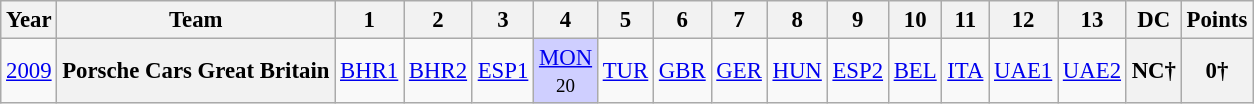<table class="wikitable" style="text-align:center; font-size:95%">
<tr>
<th>Year</th>
<th>Team</th>
<th>1</th>
<th>2</th>
<th>3</th>
<th>4</th>
<th>5</th>
<th>6</th>
<th>7</th>
<th>8</th>
<th>9</th>
<th>10</th>
<th>11</th>
<th>12</th>
<th>13</th>
<th>DC</th>
<th>Points</th>
</tr>
<tr>
<td><a href='#'>2009</a></td>
<th>Porsche Cars Great Britain</th>
<td><a href='#'>BHR1</a></td>
<td><a href='#'>BHR2</a></td>
<td><a href='#'>ESP1</a></td>
<td style="background:#CFCFFF;"><a href='#'>MON</a><br><small>20</small></td>
<td><a href='#'>TUR</a></td>
<td><a href='#'>GBR</a></td>
<td><a href='#'>GER</a></td>
<td><a href='#'>HUN</a></td>
<td><a href='#'>ESP2</a></td>
<td><a href='#'>BEL</a></td>
<td><a href='#'>ITA</a></td>
<td><a href='#'>UAE1</a></td>
<td><a href='#'>UAE2</a></td>
<th>NC†</th>
<th>0†</th>
</tr>
</table>
